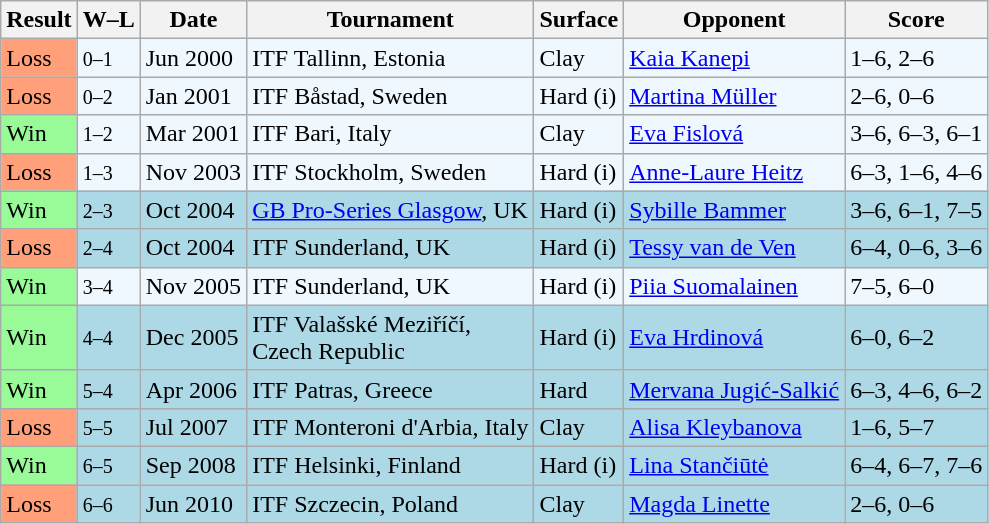<table class="wikitable">
<tr>
<th>Result</th>
<th>W–L</th>
<th>Date</th>
<th>Tournament</th>
<th>Surface</th>
<th>Opponent</th>
<th>Score</th>
</tr>
<tr style="background:#f0f8ff;">
<td bgcolor="FFA07A">Loss</td>
<td><small>0–1</small></td>
<td>Jun 2000</td>
<td>ITF Tallinn, Estonia</td>
<td>Clay</td>
<td> <a href='#'>Kaia Kanepi</a></td>
<td>1–6, 2–6</td>
</tr>
<tr style="background:#f0f8ff;">
<td bgcolor="FFA07A">Loss</td>
<td><small>0–2</small></td>
<td>Jan 2001</td>
<td>ITF Båstad, Sweden</td>
<td>Hard (i)</td>
<td> <a href='#'>Martina Müller</a></td>
<td>2–6, 0–6</td>
</tr>
<tr style="background:#f0f8ff;">
<td bgcolor="98FB98">Win</td>
<td><small>1–2</small></td>
<td>Mar 2001</td>
<td>ITF Bari, Italy</td>
<td>Clay</td>
<td> <a href='#'>Eva Fislová</a></td>
<td>3–6, 6–3, 6–1</td>
</tr>
<tr style="background:#f0f8ff;">
<td bgcolor="FFA07A">Loss</td>
<td><small>1–3</small></td>
<td>Nov 2003</td>
<td>ITF Stockholm, Sweden</td>
<td>Hard (i)</td>
<td> <a href='#'>Anne-Laure Heitz</a></td>
<td>6–3, 1–6, 4–6</td>
</tr>
<tr style="background:lightblue;">
<td bgcolor="98FB98">Win</td>
<td><small>2–3</small></td>
<td>Oct 2004</td>
<td><a href='#'>GB Pro-Series Glasgow</a>, UK</td>
<td>Hard (i)</td>
<td> <a href='#'>Sybille Bammer</a></td>
<td>3–6, 6–1, 7–5</td>
</tr>
<tr style="background:lightblue;">
<td bgcolor="FFA07A">Loss</td>
<td><small>2–4</small></td>
<td>Oct 2004</td>
<td>ITF Sunderland, UK</td>
<td>Hard (i)</td>
<td> <a href='#'>Tessy van de Ven</a></td>
<td>6–4, 0–6, 3–6</td>
</tr>
<tr style="background:#f0f8ff;">
<td bgcolor="98FB98">Win</td>
<td><small>3–4</small></td>
<td>Nov 2005</td>
<td>ITF Sunderland, UK</td>
<td>Hard (i)</td>
<td> <a href='#'>Piia Suomalainen</a></td>
<td>7–5, 6–0</td>
</tr>
<tr style="background:lightblue;">
<td bgcolor="98FB98">Win</td>
<td><small>4–4</small></td>
<td>Dec 2005</td>
<td>ITF Valašské Meziříčí, <br>Czech Republic</td>
<td>Hard (i)</td>
<td> <a href='#'>Eva Hrdinová</a></td>
<td>6–0, 6–2</td>
</tr>
<tr style="background:lightblue;">
<td bgcolor="98FB98">Win</td>
<td><small>5–4</small></td>
<td>Apr 2006</td>
<td>ITF Patras, Greece</td>
<td>Hard</td>
<td> <a href='#'>Mervana Jugić-Salkić</a></td>
<td>6–3, 4–6, 6–2</td>
</tr>
<tr style="background:lightblue;">
<td bgcolor="FFA07A">Loss</td>
<td><small>5–5</small></td>
<td>Jul 2007</td>
<td>ITF Monteroni d'Arbia, Italy</td>
<td>Clay</td>
<td> <a href='#'>Alisa Kleybanova</a></td>
<td>1–6, 5–7</td>
</tr>
<tr style="background:lightblue;">
<td bgcolor="98FB98">Win</td>
<td><small>6–5</small></td>
<td>Sep 2008</td>
<td>ITF Helsinki, Finland</td>
<td>Hard (i)</td>
<td> <a href='#'>Lina Stančiūtė</a></td>
<td>6–4, 6–7, 7–6</td>
</tr>
<tr style="background:lightblue;">
<td bgcolor="FFA07A">Loss</td>
<td><small>6–6</small></td>
<td>Jun 2010</td>
<td>ITF Szczecin, Poland</td>
<td>Clay</td>
<td> <a href='#'>Magda Linette</a></td>
<td>2–6, 0–6</td>
</tr>
</table>
